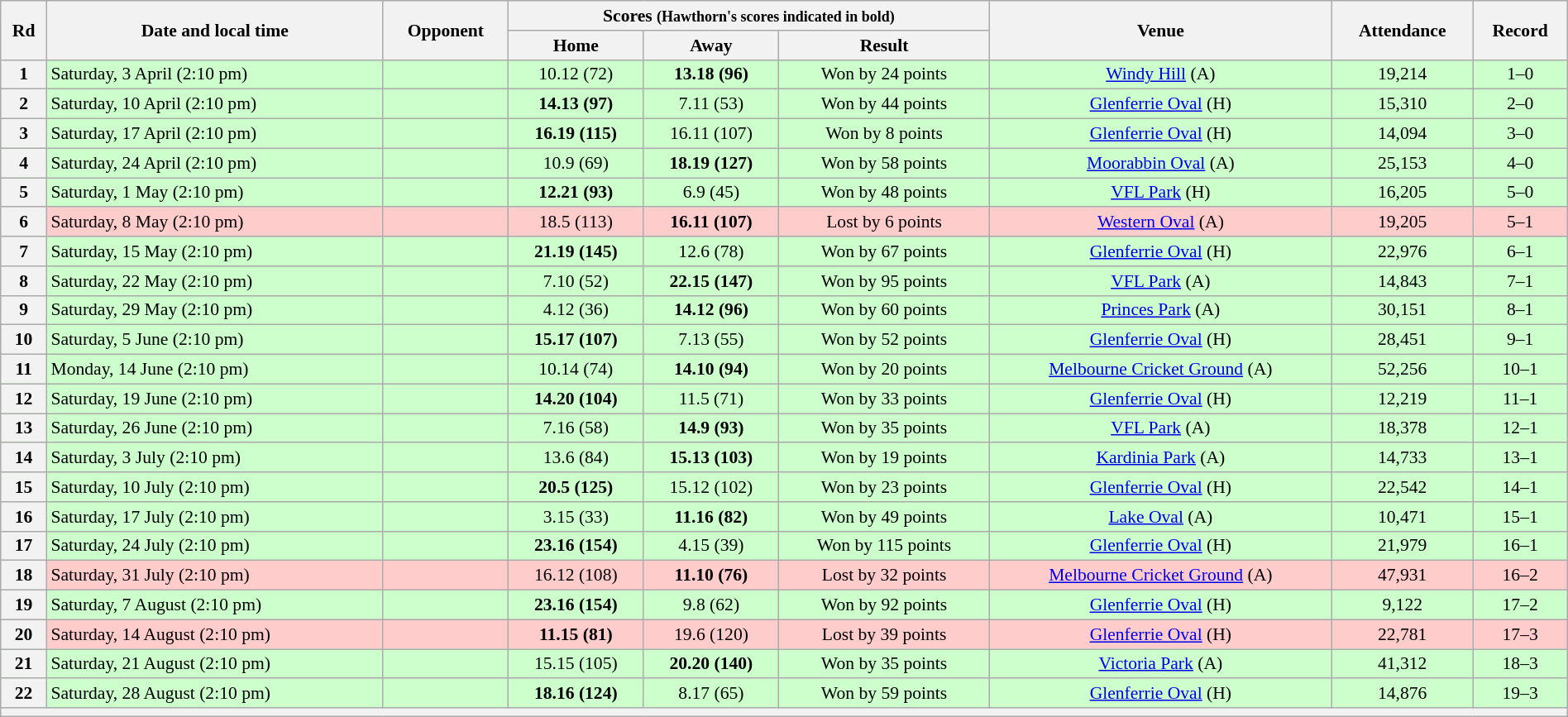<table class="wikitable" style="font-size:90%; text-align:center; width: 100%; margin-left: auto; margin-right: auto">
<tr>
<th rowspan="2">Rd</th>
<th rowspan="2">Date and local time</th>
<th rowspan="2">Opponent</th>
<th colspan="3">Scores <small>(Hawthorn's scores indicated in bold)</small></th>
<th rowspan="2">Venue</th>
<th rowspan="2">Attendance</th>
<th rowspan="2">Record</th>
</tr>
<tr>
<th>Home</th>
<th>Away</th>
<th>Result</th>
</tr>
<tr style="background:#cfc">
<th>1</th>
<td align=left>Saturday, 3 April (2:10 pm)</td>
<td align=left></td>
<td>10.12 (72)</td>
<td><strong>13.18 (96)</strong></td>
<td>Won by 24 points</td>
<td><a href='#'>Windy Hill</a> (A)</td>
<td>19,214</td>
<td>1–0</td>
</tr>
<tr style="background:#cfc">
<th>2</th>
<td align=left>Saturday, 10 April (2:10 pm)</td>
<td align=left></td>
<td><strong>14.13 (97)</strong></td>
<td>7.11 (53)</td>
<td>Won by 44 points</td>
<td><a href='#'>Glenferrie Oval</a> (H)</td>
<td>15,310</td>
<td>2–0</td>
</tr>
<tr style="background:#cfc">
<th>3</th>
<td align=left>Saturday, 17 April (2:10 pm)</td>
<td align=left></td>
<td><strong>16.19 (115)</strong></td>
<td>16.11 (107)</td>
<td>Won by 8 points</td>
<td><a href='#'>Glenferrie Oval</a> (H)</td>
<td>14,094</td>
<td>3–0</td>
</tr>
<tr style="background:#cfc">
<th>4</th>
<td align=left>Saturday, 24 April (2:10 pm)</td>
<td align=left></td>
<td>10.9 (69)</td>
<td><strong>18.19 (127)</strong></td>
<td>Won by 58 points</td>
<td><a href='#'>Moorabbin Oval</a> (A)</td>
<td>25,153</td>
<td>4–0</td>
</tr>
<tr style="background:#cfc">
<th>5</th>
<td align=left>Saturday, 1 May (2:10 pm)</td>
<td align=left></td>
<td><strong>12.21 (93)</strong></td>
<td>6.9 (45)</td>
<td>Won by 48 points</td>
<td><a href='#'>VFL Park</a> (H)</td>
<td>16,205</td>
<td>5–0</td>
</tr>
<tr style="background:#fcc;">
<th>6</th>
<td align=left>Saturday, 8 May (2:10 pm)</td>
<td align=left></td>
<td>18.5 (113)</td>
<td><strong>16.11 (107)</strong></td>
<td>Lost by 6 points</td>
<td><a href='#'>Western Oval</a> (A)</td>
<td>19,205</td>
<td>5–1</td>
</tr>
<tr style="background:#cfc">
<th>7</th>
<td align=left>Saturday, 15 May (2:10 pm)</td>
<td align=left></td>
<td><strong>21.19 (145)</strong></td>
<td>12.6 (78)</td>
<td>Won by 67 points</td>
<td><a href='#'>Glenferrie Oval</a> (H)</td>
<td>22,976</td>
<td>6–1</td>
</tr>
<tr style="background:#cfc">
<th>8</th>
<td align=left>Saturday, 22 May (2:10 pm)</td>
<td align=left></td>
<td>7.10 (52)</td>
<td><strong>22.15 (147)</strong></td>
<td>Won by 95 points</td>
<td><a href='#'>VFL Park</a> (A)</td>
<td>14,843</td>
<td>7–1</td>
</tr>
<tr style="background:#cfc">
<th>9</th>
<td align=left>Saturday, 29 May (2:10 pm)</td>
<td align=left></td>
<td>4.12 (36)</td>
<td><strong>14.12 (96)</strong></td>
<td>Won by 60 points</td>
<td><a href='#'>Princes Park</a> (A)</td>
<td>30,151</td>
<td>8–1</td>
</tr>
<tr style="background:#cfc">
<th>10</th>
<td align=left>Saturday, 5 June (2:10 pm)</td>
<td align=left></td>
<td><strong>15.17 (107)</strong></td>
<td>7.13 (55)</td>
<td>Won by 52 points</td>
<td><a href='#'>Glenferrie Oval</a> (H)</td>
<td>28,451</td>
<td>9–1</td>
</tr>
<tr style="background:#cfc">
<th>11</th>
<td align=left>Monday, 14 June (2:10 pm)</td>
<td align=left></td>
<td>10.14 (74)</td>
<td><strong>14.10 (94)</strong></td>
<td>Won by 20 points</td>
<td><a href='#'>Melbourne Cricket Ground</a> (A)</td>
<td>52,256</td>
<td>10–1</td>
</tr>
<tr style="background:#cfc">
<th>12</th>
<td align=left>Saturday, 19 June (2:10 pm)</td>
<td align=left></td>
<td><strong>14.20 (104)</strong></td>
<td>11.5 (71)</td>
<td>Won by 33 points</td>
<td><a href='#'>Glenferrie Oval</a> (H)</td>
<td>12,219</td>
<td>11–1</td>
</tr>
<tr style="background:#cfc">
<th>13</th>
<td align=left>Saturday, 26 June (2:10 pm)</td>
<td align=left></td>
<td>7.16 (58)</td>
<td><strong>14.9 (93)</strong></td>
<td>Won by 35 points</td>
<td><a href='#'>VFL Park</a> (A)</td>
<td>18,378</td>
<td>12–1</td>
</tr>
<tr style="background:#cfc">
<th>14</th>
<td align=left>Saturday, 3 July (2:10 pm)</td>
<td align=left></td>
<td>13.6 (84)</td>
<td><strong>15.13 (103)</strong></td>
<td>Won by 19 points</td>
<td><a href='#'>Kardinia Park</a> (A)</td>
<td>14,733</td>
<td>13–1</td>
</tr>
<tr style="background:#cfc">
<th>15</th>
<td align=left>Saturday, 10 July (2:10 pm)</td>
<td align=left></td>
<td><strong>20.5 (125)</strong></td>
<td>15.12 (102)</td>
<td>Won by 23 points</td>
<td><a href='#'>Glenferrie Oval</a> (H)</td>
<td>22,542</td>
<td>14–1</td>
</tr>
<tr style="background:#cfc">
<th>16</th>
<td align=left>Saturday, 17 July (2:10 pm)</td>
<td align=left></td>
<td>3.15 (33)</td>
<td><strong>11.16 (82)</strong></td>
<td>Won by 49 points</td>
<td><a href='#'>Lake Oval</a> (A)</td>
<td>10,471</td>
<td>15–1</td>
</tr>
<tr style="background:#cfc">
<th>17</th>
<td align=left>Saturday, 24 July (2:10 pm)</td>
<td align=left></td>
<td><strong>23.16 (154)</strong></td>
<td>4.15 (39)</td>
<td>Won by 115 points</td>
<td><a href='#'>Glenferrie Oval</a> (H)</td>
<td>21,979</td>
<td>16–1</td>
</tr>
<tr style="background:#fcc;">
<th>18</th>
<td align=left>Saturday, 31 July (2:10 pm)</td>
<td align=left></td>
<td>16.12 (108)</td>
<td><strong>11.10 (76)</strong></td>
<td>Lost by 32 points</td>
<td><a href='#'>Melbourne Cricket Ground</a> (A)</td>
<td>47,931</td>
<td>16–2</td>
</tr>
<tr style="background:#cfc">
<th>19</th>
<td align=left>Saturday, 7 August (2:10 pm)</td>
<td align=left></td>
<td><strong>23.16 (154)</strong></td>
<td>9.8 (62)</td>
<td>Won by 92 points</td>
<td><a href='#'>Glenferrie Oval</a> (H)</td>
<td>9,122</td>
<td>17–2</td>
</tr>
<tr style="background:#fcc;">
<th>20</th>
<td align=left>Saturday, 14 August (2:10 pm)</td>
<td align=left></td>
<td><strong>11.15 (81)</strong></td>
<td>19.6 (120)</td>
<td>Lost by 39 points</td>
<td><a href='#'>Glenferrie Oval</a> (H)</td>
<td>22,781</td>
<td>17–3</td>
</tr>
<tr style="background:#cfc">
<th>21</th>
<td align=left>Saturday, 21 August (2:10 pm)</td>
<td align=left></td>
<td>15.15 (105)</td>
<td><strong>20.20 (140)</strong></td>
<td>Won by 35 points</td>
<td><a href='#'>Victoria Park</a> (A)</td>
<td>41,312</td>
<td>18–3</td>
</tr>
<tr style="background:#cfc">
<th>22</th>
<td align=left>Saturday, 28 August (2:10 pm)</td>
<td align=left></td>
<td><strong>18.16 (124)</strong></td>
<td>8.17 (65)</td>
<td>Won by 59 points</td>
<td><a href='#'>Glenferrie Oval</a> (H)</td>
<td>14,876</td>
<td>19–3</td>
</tr>
<tr>
<th colspan=9></th>
</tr>
</table>
